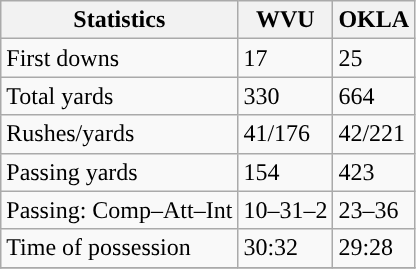<table class="wikitable" style="float: left;">
<tr>
<th>Statistics</th>
<th>WVU</th>
<th>OKLA</th>
</tr>
<tr>
<td>First downs</td>
<td>17</td>
<td>25</td>
</tr>
<tr>
<td>Total yards</td>
<td>330</td>
<td>664</td>
</tr>
<tr>
<td>Rushes/yards</td>
<td>41/176</td>
<td>42/221</td>
</tr>
<tr>
<td>Passing yards</td>
<td>154</td>
<td>423</td>
</tr>
<tr>
<td>Passing: Comp–Att–Int</td>
<td>10–31–2</td>
<td>23–36</td>
</tr>
<tr>
<td>Time of possession</td>
<td>30:32</td>
<td>29:28</td>
</tr>
<tr>
</tr>
</table>
